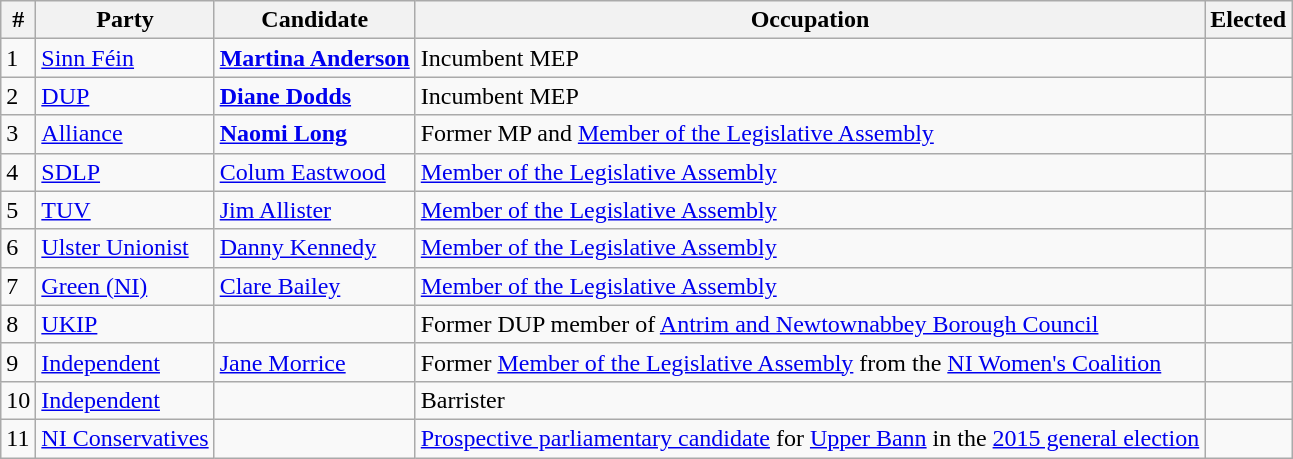<table class="wikitable sortable">
<tr>
<th>#</th>
<th>Party</th>
<th>Candidate</th>
<th>Occupation</th>
<th>Elected</th>
</tr>
<tr>
<td>1</td>
<td><a href='#'>Sinn Féin</a></td>
<td><strong><a href='#'>Martina Anderson</a></strong></td>
<td>Incumbent MEP</td>
<td></td>
</tr>
<tr>
<td>2</td>
<td><a href='#'>DUP</a></td>
<td><strong><a href='#'>Diane Dodds</a></strong></td>
<td>Incumbent MEP</td>
<td></td>
</tr>
<tr>
<td>3</td>
<td><a href='#'>Alliance</a></td>
<td><strong><a href='#'>Naomi Long</a></strong></td>
<td>Former MP and <a href='#'>Member of the Legislative Assembly</a></td>
<td></td>
</tr>
<tr>
<td>4</td>
<td><a href='#'>SDLP</a></td>
<td><a href='#'>Colum Eastwood</a></td>
<td><a href='#'>Member of the Legislative Assembly</a></td>
<td></td>
</tr>
<tr>
<td>5</td>
<td><a href='#'>TUV</a></td>
<td><a href='#'>Jim Allister</a></td>
<td><a href='#'>Member of the Legislative Assembly</a></td>
<td></td>
</tr>
<tr>
<td>6</td>
<td><a href='#'>Ulster Unionist</a></td>
<td><a href='#'>Danny Kennedy</a></td>
<td><a href='#'>Member of the Legislative Assembly</a></td>
<td></td>
</tr>
<tr>
<td>7</td>
<td><a href='#'>Green (NI)</a></td>
<td><a href='#'>Clare Bailey</a></td>
<td><a href='#'>Member of the Legislative Assembly</a></td>
<td></td>
</tr>
<tr>
<td>8</td>
<td><a href='#'>UKIP</a></td>
<td></td>
<td>Former DUP member of <a href='#'>Antrim and Newtownabbey Borough Council</a></td>
<td></td>
</tr>
<tr>
<td>9</td>
<td><a href='#'>Independent</a></td>
<td><a href='#'>Jane Morrice</a></td>
<td>Former <a href='#'>Member of the Legislative Assembly</a> from the <a href='#'>NI Women's Coalition</a></td>
<td></td>
</tr>
<tr>
<td>10</td>
<td><a href='#'>Independent</a></td>
<td></td>
<td>Barrister</td>
<td></td>
</tr>
<tr>
<td>11</td>
<td><a href='#'>NI Conservatives</a></td>
<td></td>
<td><a href='#'>Prospective parliamentary candidate</a> for <a href='#'>Upper Bann</a> in the <a href='#'>2015 general election</a></td>
<td></td>
</tr>
</table>
